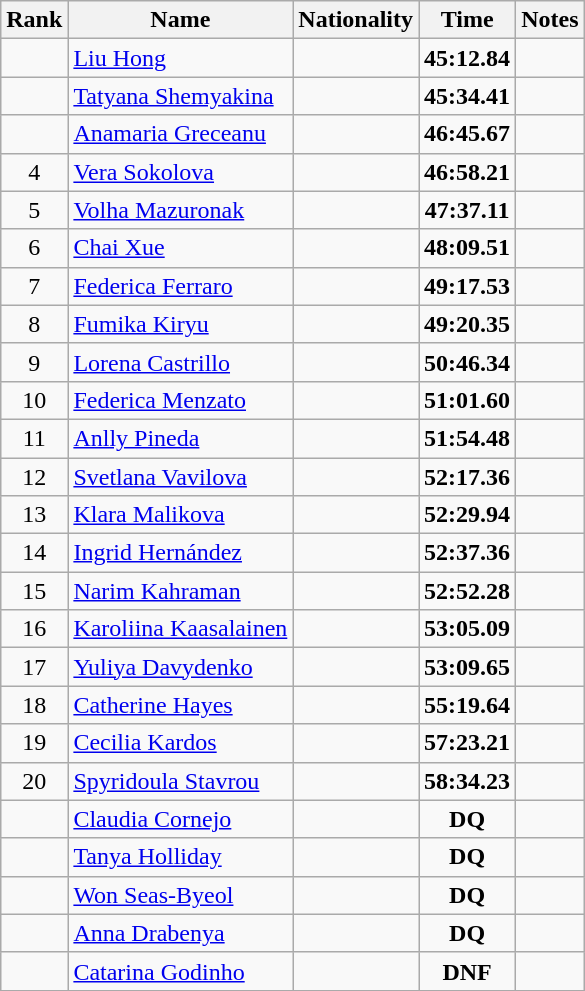<table class="wikitable sortable" style="text-align:center">
<tr>
<th>Rank</th>
<th>Name</th>
<th>Nationality</th>
<th>Time</th>
<th>Notes</th>
</tr>
<tr>
<td></td>
<td align=left><a href='#'>Liu Hong</a></td>
<td align=left></td>
<td><strong>45:12.84</strong></td>
<td></td>
</tr>
<tr>
<td></td>
<td align=left><a href='#'>Tatyana Shemyakina</a></td>
<td align=left></td>
<td><strong>45:34.41</strong></td>
<td></td>
</tr>
<tr>
<td></td>
<td align=left><a href='#'>Anamaria Greceanu</a></td>
<td align=left></td>
<td><strong>46:45.67</strong></td>
<td></td>
</tr>
<tr>
<td>4</td>
<td align=left><a href='#'>Vera Sokolova</a></td>
<td align=left></td>
<td><strong>46:58.21</strong></td>
<td></td>
</tr>
<tr>
<td>5</td>
<td align=left><a href='#'>Volha Mazuronak</a></td>
<td align=left></td>
<td><strong>47:37.11</strong></td>
<td></td>
</tr>
<tr>
<td>6</td>
<td align=left><a href='#'>Chai Xue</a></td>
<td align=left></td>
<td><strong>48:09.51</strong></td>
<td></td>
</tr>
<tr>
<td>7</td>
<td align=left><a href='#'>Federica Ferraro</a></td>
<td align=left></td>
<td><strong>49:17.53</strong></td>
<td></td>
</tr>
<tr>
<td>8</td>
<td align=left><a href='#'>Fumika Kiryu</a></td>
<td align=left></td>
<td><strong>49:20.35</strong></td>
<td></td>
</tr>
<tr>
<td>9</td>
<td align=left><a href='#'>Lorena Castrillo</a></td>
<td align=left></td>
<td><strong>50:46.34</strong></td>
<td></td>
</tr>
<tr>
<td>10</td>
<td align=left><a href='#'>Federica Menzato</a></td>
<td align=left></td>
<td><strong>51:01.60</strong></td>
<td></td>
</tr>
<tr>
<td>11</td>
<td align=left><a href='#'>Anlly Pineda</a></td>
<td align=left></td>
<td><strong>51:54.48</strong></td>
<td></td>
</tr>
<tr>
<td>12</td>
<td align=left><a href='#'>Svetlana Vavilova</a></td>
<td align=left></td>
<td><strong>52:17.36</strong></td>
<td></td>
</tr>
<tr>
<td>13</td>
<td align=left><a href='#'>Klara Malikova</a></td>
<td align=left></td>
<td><strong>52:29.94</strong></td>
<td></td>
</tr>
<tr>
<td>14</td>
<td align=left><a href='#'>Ingrid Hernández</a></td>
<td align=left></td>
<td><strong>52:37.36</strong></td>
<td></td>
</tr>
<tr>
<td>15</td>
<td align=left><a href='#'>Narim Kahraman</a></td>
<td align=left></td>
<td><strong>52:52.28</strong></td>
<td></td>
</tr>
<tr>
<td>16</td>
<td align=left><a href='#'>Karoliina Kaasalainen</a></td>
<td align=left></td>
<td><strong>53:05.09</strong></td>
<td></td>
</tr>
<tr>
<td>17</td>
<td align=left><a href='#'>Yuliya Davydenko</a></td>
<td align=left></td>
<td><strong>53:09.65</strong></td>
<td></td>
</tr>
<tr>
<td>18</td>
<td align=left><a href='#'>Catherine Hayes</a></td>
<td align=left></td>
<td><strong>55:19.64</strong></td>
<td></td>
</tr>
<tr>
<td>19</td>
<td align=left><a href='#'>Cecilia Kardos</a></td>
<td align=left></td>
<td><strong>57:23.21</strong></td>
<td></td>
</tr>
<tr>
<td>20</td>
<td align=left><a href='#'>Spyridoula Stavrou</a></td>
<td align=left></td>
<td><strong>58:34.23</strong></td>
<td></td>
</tr>
<tr>
<td></td>
<td align=left><a href='#'>Claudia Cornejo</a></td>
<td align=left></td>
<td><strong>DQ</strong></td>
<td></td>
</tr>
<tr>
<td></td>
<td align=left><a href='#'>Tanya Holliday</a></td>
<td align=left></td>
<td><strong>DQ</strong></td>
<td></td>
</tr>
<tr>
<td></td>
<td align=left><a href='#'>Won Seas-Byeol</a></td>
<td align=left></td>
<td><strong>DQ</strong></td>
<td></td>
</tr>
<tr>
<td></td>
<td align=left><a href='#'>Anna Drabenya</a></td>
<td align=left></td>
<td><strong>DQ</strong></td>
<td></td>
</tr>
<tr>
<td></td>
<td align=left><a href='#'>Catarina Godinho</a></td>
<td align=left></td>
<td><strong>DNF</strong></td>
<td></td>
</tr>
</table>
